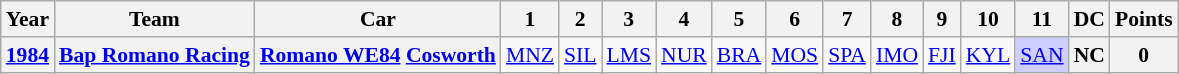<table class="wikitable" style="text-align:center; font-size:90%">
<tr>
<th>Year</th>
<th>Team</th>
<th>Car</th>
<th>1</th>
<th>2</th>
<th>3</th>
<th>4</th>
<th>5</th>
<th>6</th>
<th>7</th>
<th>8</th>
<th>9</th>
<th>10</th>
<th>11</th>
<th>DC</th>
<th>Points</th>
</tr>
<tr>
<th><a href='#'>1984</a></th>
<th> <a href='#'>Bap Romano Racing</a></th>
<th><a href='#'>Romano WE84</a> <a href='#'>Cosworth</a></th>
<td><a href='#'>MNZ</a></td>
<td><a href='#'>SIL</a></td>
<td><a href='#'>LMS</a></td>
<td><a href='#'>NUR</a></td>
<td><a href='#'>BRA</a></td>
<td><a href='#'>MOS</a></td>
<td><a href='#'>SPA</a></td>
<td><a href='#'>IMO</a></td>
<td><a href='#'>FJI</a></td>
<td><a href='#'>KYL</a></td>
<td style="background-color:#cfcfff"><a href='#'>SAN</a><br></td>
<th>NC</th>
<th>0</th>
</tr>
</table>
